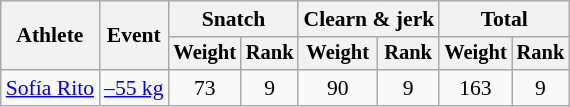<table class=wikitable style=font-size:90%;text-align:center>
<tr>
<th rowspan=2>Athlete</th>
<th rowspan=2>Event</th>
<th colspan=2>Snatch</th>
<th colspan=2>Clearn & jerk</th>
<th colspan=2>Total</th>
</tr>
<tr style=font-size:95%>
<th>Weight</th>
<th>Rank</th>
<th>Weight</th>
<th>Rank</th>
<th>Weight</th>
<th>Rank</th>
</tr>
<tr>
<td align="left"><a href='#'>Sofía Rito</a></td>
<td align="left"><a href='#'>–55 kg</a></td>
<td>73</td>
<td>9</td>
<td>90</td>
<td>9</td>
<td>163</td>
<td>9</td>
</tr>
</table>
